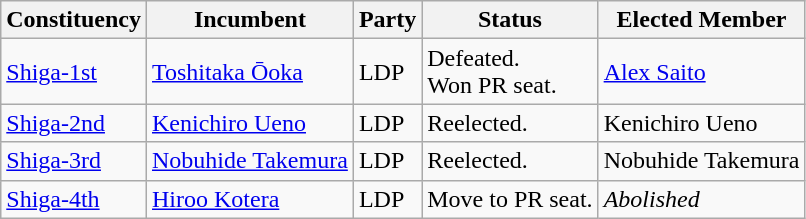<table class="wikitable">
<tr>
<th>Constituency</th>
<th>Incumbent</th>
<th>Party</th>
<th>Status</th>
<th>Elected Member</th>
</tr>
<tr>
<td><a href='#'>Shiga-1st</a></td>
<td><a href='#'>Toshitaka Ōoka</a></td>
<td>LDP</td>
<td>Defeated.<br>Won PR seat.</td>
<td><a href='#'>Alex Saito</a></td>
</tr>
<tr>
<td><a href='#'>Shiga-2nd</a></td>
<td><a href='#'>Kenichiro Ueno</a></td>
<td>LDP</td>
<td>Reelected.</td>
<td>Kenichiro Ueno</td>
</tr>
<tr>
<td><a href='#'>Shiga-3rd</a></td>
<td><a href='#'>Nobuhide Takemura</a></td>
<td>LDP</td>
<td>Reelected.</td>
<td>Nobuhide Takemura</td>
</tr>
<tr>
<td><a href='#'>Shiga-4th</a></td>
<td><a href='#'>Hiroo Kotera</a></td>
<td>LDP</td>
<td>Move to PR seat.</td>
<td><em>Abolished</em></td>
</tr>
</table>
